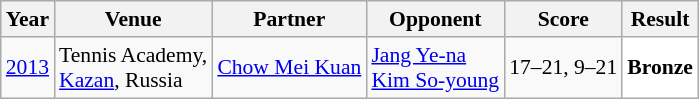<table class="sortable wikitable" style="font-size: 90%;">
<tr>
<th>Year</th>
<th>Venue</th>
<th>Partner</th>
<th>Opponent</th>
<th>Score</th>
<th>Result</th>
</tr>
<tr>
<td align="center"><a href='#'>2013</a></td>
<td align="left">Tennis Academy,<br><a href='#'>Kazan</a>, Russia</td>
<td align="left"> <a href='#'>Chow Mei Kuan</a></td>
<td align="left"> <a href='#'>Jang Ye-na</a><br> <a href='#'>Kim So-young</a></td>
<td align="left">17–21, 9–21</td>
<td style="text-align:left; background:white"> <strong>Bronze</strong></td>
</tr>
</table>
